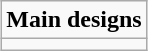<table class="wikitable" style="margin:0 auto;"  align="center"  colspan="1" cellpadding="3" style="font-size: 80%; width: 100%;">
<tr>
<td align=center colspan=1 style="font-size: 100%;"><strong>Main designs</strong></td>
</tr>
<tr>
<td></td>
</tr>
</table>
